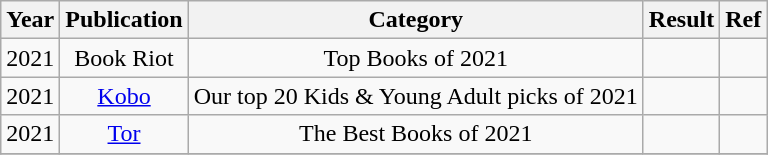<table class="wikitable sortable" style="text-align:center;">
<tr>
<th>Year</th>
<th>Publication</th>
<th>Category</th>
<th>Result</th>
<th>Ref</th>
</tr>
<tr>
<td>2021</td>
<td>Book Riot</td>
<td>Top Books of 2021</td>
<td></td>
<td></td>
</tr>
<tr>
<td>2021</td>
<td><a href='#'>Kobo</a></td>
<td>Our top 20 Kids & Young Adult picks of 2021</td>
<td></td>
<td></td>
</tr>
<tr>
<td>2021</td>
<td><a href='#'>Tor</a></td>
<td>The Best Books of 2021</td>
<td></td>
<td></td>
</tr>
<tr>
</tr>
</table>
